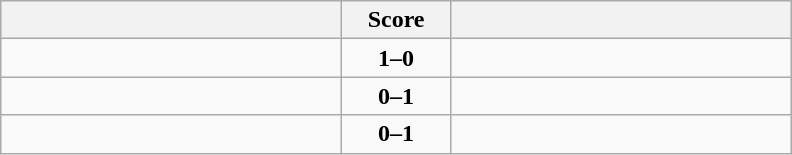<table class="wikitable" style="text-align: center;">
<tr>
<th align="right" width="220"></th>
<th width="65">Score</th>
<th align="left" width="220"></th>
</tr>
<tr>
<td align=right><strong></strong></td>
<td align=center><strong>1–0</strong></td>
<td align=left></td>
</tr>
<tr>
<td align=right></td>
<td align=center><strong>0–1</strong></td>
<td align=left><strong></strong></td>
</tr>
<tr>
<td align=right></td>
<td align=center><strong>0–1</strong></td>
<td align=left><strong></strong></td>
</tr>
</table>
